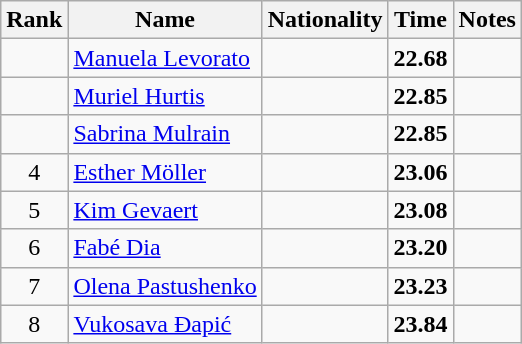<table class="wikitable sortable" style="text-align:center">
<tr>
<th>Rank</th>
<th>Name</th>
<th>Nationality</th>
<th>Time</th>
<th>Notes</th>
</tr>
<tr>
<td></td>
<td align=left><a href='#'>Manuela Levorato</a></td>
<td align=left></td>
<td><strong>22.68</strong></td>
<td></td>
</tr>
<tr>
<td></td>
<td align=left><a href='#'>Muriel Hurtis</a></td>
<td align=left></td>
<td><strong>22.85</strong></td>
<td></td>
</tr>
<tr>
<td></td>
<td align=left><a href='#'>Sabrina Mulrain</a></td>
<td align=left></td>
<td><strong>22.85</strong></td>
<td></td>
</tr>
<tr>
<td>4</td>
<td align=left><a href='#'>Esther Möller</a></td>
<td align=left></td>
<td><strong>23.06</strong></td>
<td></td>
</tr>
<tr>
<td>5</td>
<td align=left><a href='#'>Kim Gevaert</a></td>
<td align=left></td>
<td><strong>23.08</strong></td>
<td></td>
</tr>
<tr>
<td>6</td>
<td align=left><a href='#'>Fabé Dia</a></td>
<td align=left></td>
<td><strong>23.20</strong></td>
<td></td>
</tr>
<tr>
<td>7</td>
<td align=left><a href='#'>Olena Pastushenko</a></td>
<td align=left></td>
<td><strong>23.23</strong></td>
<td></td>
</tr>
<tr>
<td>8</td>
<td align=left><a href='#'>Vukosava Đapić</a></td>
<td align=left></td>
<td><strong>23.84</strong></td>
<td></td>
</tr>
</table>
